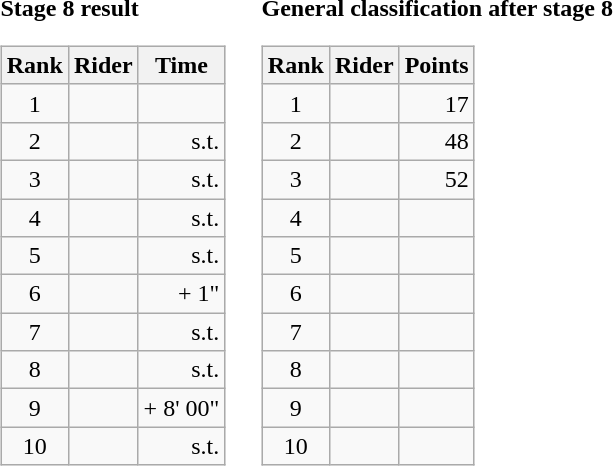<table>
<tr>
<td><strong>Stage 8 result</strong><br><table class="wikitable">
<tr>
<th scope="col">Rank</th>
<th scope="col">Rider</th>
<th scope="col">Time</th>
</tr>
<tr>
<td style="text-align:center;">1</td>
<td></td>
<td style="text-align:right;"></td>
</tr>
<tr>
<td style="text-align:center;">2</td>
<td></td>
<td style="text-align:right;">s.t.</td>
</tr>
<tr>
<td style="text-align:center;">3</td>
<td></td>
<td style="text-align:right;">s.t.</td>
</tr>
<tr>
<td style="text-align:center;">4</td>
<td></td>
<td style="text-align:right;">s.t.</td>
</tr>
<tr>
<td style="text-align:center;">5</td>
<td></td>
<td style="text-align:right;">s.t.</td>
</tr>
<tr>
<td style="text-align:center;">6</td>
<td></td>
<td style="text-align:right;">+ 1"</td>
</tr>
<tr>
<td style="text-align:center;">7</td>
<td></td>
<td style="text-align:right;">s.t.</td>
</tr>
<tr>
<td style="text-align:center;">8</td>
<td></td>
<td style="text-align:right;">s.t.</td>
</tr>
<tr>
<td style="text-align:center;">9</td>
<td></td>
<td style="text-align:right;">+ 8' 00"</td>
</tr>
<tr>
<td style="text-align:center;">10</td>
<td></td>
<td style="text-align:right;">s.t.</td>
</tr>
</table>
</td>
<td></td>
<td><strong>General classification after stage 8</strong><br><table class="wikitable">
<tr>
<th scope="col">Rank</th>
<th scope="col">Rider</th>
<th scope="col">Points</th>
</tr>
<tr>
<td style="text-align:center;">1</td>
<td></td>
<td style="text-align:right;">17</td>
</tr>
<tr>
<td style="text-align:center;">2</td>
<td></td>
<td style="text-align:right;">48</td>
</tr>
<tr>
<td style="text-align:center;">3</td>
<td></td>
<td style="text-align:right;">52</td>
</tr>
<tr>
<td style="text-align:center;">4</td>
<td></td>
<td></td>
</tr>
<tr>
<td style="text-align:center;">5</td>
<td></td>
<td></td>
</tr>
<tr>
<td style="text-align:center;">6</td>
<td></td>
<td></td>
</tr>
<tr>
<td style="text-align:center;">7</td>
<td></td>
<td></td>
</tr>
<tr>
<td style="text-align:center;">8</td>
<td></td>
<td></td>
</tr>
<tr>
<td style="text-align:center;">9</td>
<td></td>
<td></td>
</tr>
<tr>
<td style="text-align:center;">10</td>
<td></td>
<td></td>
</tr>
</table>
</td>
</tr>
</table>
